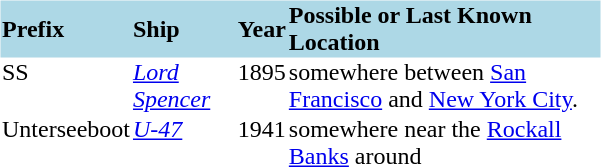<table class="collapsible collapsed" style="text-align: left; margin-bottom: 0;">
<tr>
<th style="width:400px;"><strong></strong></th>
</tr>
<tr>
<td><br><table class="sortable" style="margin-bottom: 0;" cellpadding="1" cellspacing="0">
<tr>
<th style="background:#ADD8E6;"><strong>Prefix</strong></th>
<th style="background:#ADD8E6;"><strong>Ship</strong></th>
<th style="background:#ADD8E6;"><strong>Year</strong></th>
<th style="background:#ADD8E6;" class="unsortable">Possible or Last Known Location</th>
</tr>
<tr style="vertical-align:top">
<td>SS</td>
<td><em><a href='#'>Lord Spencer</a></em></td>
<td style="text-align:center;">1895</td>
<td>somewhere between <a href='#'>San Francisco</a> and <a href='#'>New York City</a>.</td>
</tr>
<tr style="vertical-align:top">
<td>Unterseeboot</td>
<td><a href='#'><em>U-47</em></a></td>
<td style="text-align:center;">1941</td>
<td>somewhere near the <a href='#'>Rockall Banks</a> around </td>
</tr>
<tr style="vertical-align:top">
<td></td>
</tr>
</table>
</td>
</tr>
</table>
